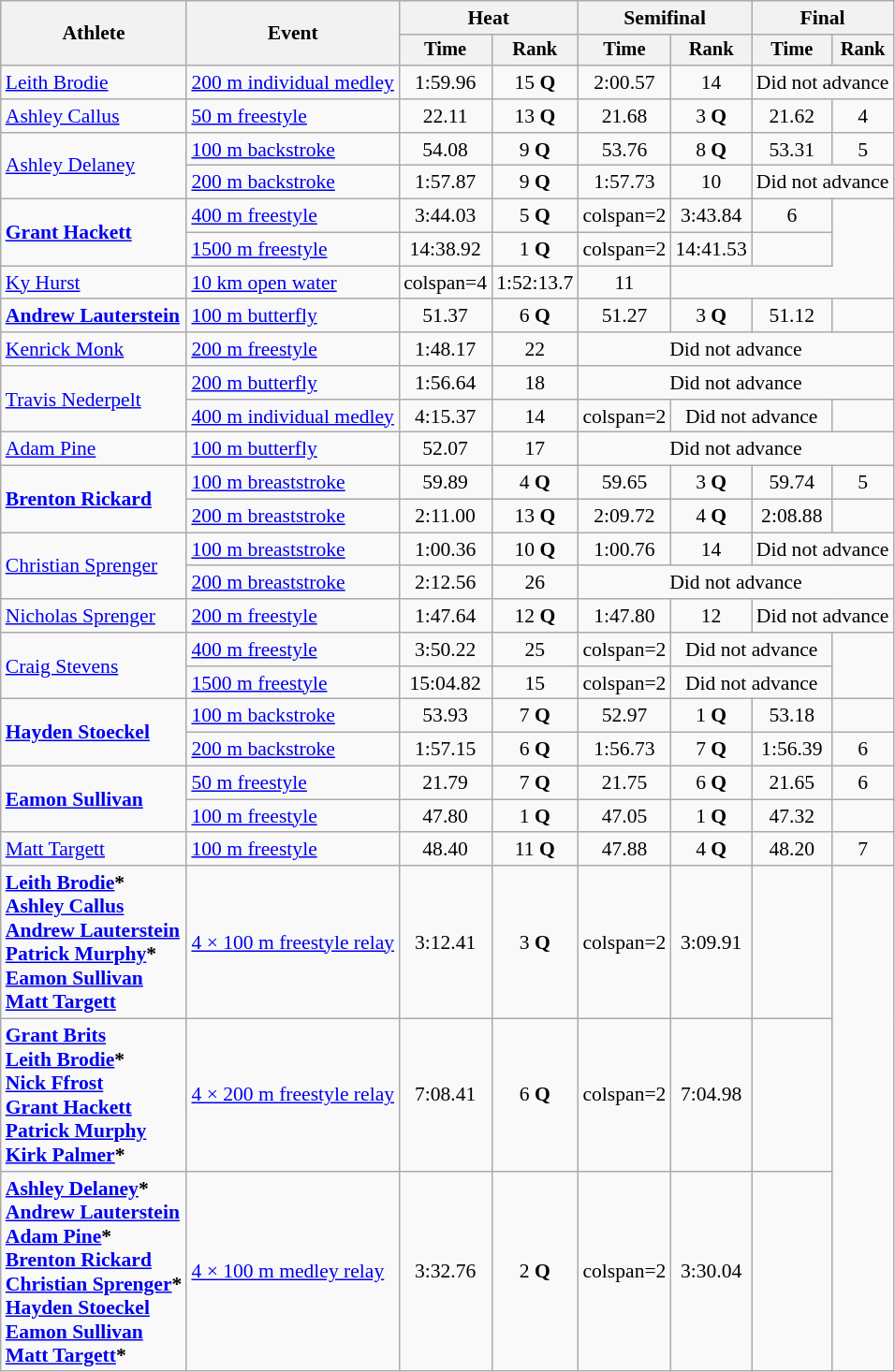<table class=wikitable style="font-size:90%">
<tr>
<th rowspan="2">Athlete</th>
<th rowspan="2">Event</th>
<th colspan="2">Heat</th>
<th colspan="2">Semifinal</th>
<th colspan="2">Final</th>
</tr>
<tr style="font-size:95%">
<th>Time</th>
<th>Rank</th>
<th>Time</th>
<th>Rank</th>
<th>Time</th>
<th>Rank</th>
</tr>
<tr align=center>
<td align=left><a href='#'>Leith Brodie</a></td>
<td align=left><a href='#'>200 m individual medley</a></td>
<td>1:59.96</td>
<td>15 <strong>Q</strong></td>
<td>2:00.57</td>
<td>14</td>
<td colspan=2>Did not advance</td>
</tr>
<tr align=center>
<td align=left><a href='#'>Ashley Callus</a></td>
<td align=left><a href='#'>50 m freestyle</a></td>
<td>22.11</td>
<td>13 <strong>Q</strong></td>
<td>21.68</td>
<td>3 <strong>Q</strong></td>
<td>21.62</td>
<td>4</td>
</tr>
<tr align=center>
<td align=left rowspan=2><a href='#'>Ashley Delaney</a></td>
<td align=left><a href='#'>100 m backstroke</a></td>
<td>54.08</td>
<td>9 <strong>Q</strong></td>
<td>53.76</td>
<td>8 <strong>Q</strong></td>
<td>53.31</td>
<td>5</td>
</tr>
<tr align=center>
<td align=left><a href='#'>200 m backstroke</a></td>
<td>1:57.87</td>
<td>9 <strong>Q</strong></td>
<td>1:57.73</td>
<td>10</td>
<td colspan=2>Did not advance</td>
</tr>
<tr align=center>
<td align=left rowspan=2><strong><a href='#'>Grant Hackett</a></strong></td>
<td align=left><a href='#'>400 m freestyle</a></td>
<td>3:44.03</td>
<td>5 <strong>Q</strong></td>
<td>colspan=2 </td>
<td>3:43.84</td>
<td>6</td>
</tr>
<tr align=center>
<td align=left><a href='#'>1500 m freestyle</a></td>
<td>14:38.92</td>
<td>1 <strong>Q</strong></td>
<td>colspan=2 </td>
<td>14:41.53</td>
<td></td>
</tr>
<tr align=center>
<td align=left><a href='#'>Ky Hurst</a></td>
<td align=left><a href='#'>10 km open water</a></td>
<td>colspan=4 </td>
<td>1:52:13.7</td>
<td>11</td>
</tr>
<tr align=center>
<td align=left><strong><a href='#'>Andrew Lauterstein</a></strong></td>
<td align=left><a href='#'>100 m butterfly</a></td>
<td>51.37</td>
<td>6 <strong>Q</strong></td>
<td>51.27</td>
<td>3 <strong>Q</strong></td>
<td>51.12</td>
<td></td>
</tr>
<tr align=center>
<td align=left><a href='#'>Kenrick Monk</a></td>
<td align=left><a href='#'>200 m freestyle</a></td>
<td>1:48.17</td>
<td>22</td>
<td colspan=4>Did not advance</td>
</tr>
<tr align=center>
<td align=left rowspan=2><a href='#'>Travis Nederpelt</a></td>
<td align=left><a href='#'>200 m butterfly</a></td>
<td>1:56.64</td>
<td>18</td>
<td colspan=4>Did not advance</td>
</tr>
<tr align=center>
<td align=left><a href='#'>400 m individual medley</a></td>
<td>4:15.37</td>
<td>14</td>
<td>colspan=2 </td>
<td colspan=2>Did not advance</td>
</tr>
<tr align=center>
<td align=left><a href='#'>Adam Pine</a></td>
<td align=left><a href='#'>100 m butterfly</a></td>
<td>52.07</td>
<td>17</td>
<td colspan=4>Did not advance</td>
</tr>
<tr align=center>
<td align=left rowspan=2><strong><a href='#'>Brenton Rickard</a></strong></td>
<td align=left><a href='#'>100 m breaststroke</a></td>
<td>59.89</td>
<td>4 <strong>Q</strong></td>
<td>59.65</td>
<td>3 <strong>Q</strong></td>
<td>59.74</td>
<td>5</td>
</tr>
<tr align=center>
<td align=left><a href='#'>200 m breaststroke</a></td>
<td>2:11.00</td>
<td>13 <strong>Q</strong></td>
<td>2:09.72</td>
<td>4 <strong>Q</strong></td>
<td>2:08.88</td>
<td></td>
</tr>
<tr align=center>
<td align=left rowspan=2><a href='#'>Christian Sprenger</a></td>
<td align=left><a href='#'>100 m breaststroke</a></td>
<td>1:00.36</td>
<td>10 <strong>Q</strong></td>
<td>1:00.76</td>
<td>14</td>
<td colspan=2>Did not advance</td>
</tr>
<tr align=center>
<td align=left><a href='#'>200 m breaststroke</a></td>
<td>2:12.56</td>
<td>26</td>
<td colspan=4>Did not advance</td>
</tr>
<tr align=center>
<td align=left><a href='#'>Nicholas Sprenger</a></td>
<td align=left><a href='#'>200 m freestyle</a></td>
<td>1:47.64</td>
<td>12 <strong>Q</strong></td>
<td>1:47.80</td>
<td>12</td>
<td colspan=2>Did not advance</td>
</tr>
<tr align=center>
<td align=left rowspan=2><a href='#'>Craig Stevens</a></td>
<td align=left><a href='#'>400 m freestyle</a></td>
<td>3:50.22</td>
<td>25</td>
<td>colspan=2 </td>
<td colspan=2>Did not advance</td>
</tr>
<tr align=center>
<td align=left><a href='#'>1500 m freestyle</a></td>
<td>15:04.82</td>
<td>15</td>
<td>colspan=2 </td>
<td colspan=2>Did not advance</td>
</tr>
<tr align=center>
<td align=left rowspan=2><strong><a href='#'>Hayden Stoeckel</a></strong></td>
<td align=left><a href='#'>100 m backstroke</a></td>
<td>53.93</td>
<td>7 <strong>Q</strong></td>
<td>52.97</td>
<td>1 <strong>Q</strong></td>
<td>53.18</td>
<td></td>
</tr>
<tr align=center>
<td align=left><a href='#'>200 m backstroke</a></td>
<td>1:57.15</td>
<td>6 <strong>Q</strong></td>
<td>1:56.73</td>
<td>7 <strong>Q</strong></td>
<td>1:56.39</td>
<td>6</td>
</tr>
<tr align=center>
<td align=left rowspan=2><strong><a href='#'>Eamon Sullivan</a></strong></td>
<td align=left><a href='#'>50 m freestyle</a></td>
<td>21.79</td>
<td>7 <strong>Q</strong></td>
<td>21.75</td>
<td>6 <strong>Q</strong></td>
<td>21.65</td>
<td>6</td>
</tr>
<tr align=center>
<td align=left><a href='#'>100 m freestyle</a></td>
<td>47.80</td>
<td>1 <strong>Q</strong></td>
<td>47.05 </td>
<td>1 <strong>Q</strong></td>
<td>47.32</td>
<td></td>
</tr>
<tr align=center>
<td align=left><a href='#'>Matt Targett</a></td>
<td align=left><a href='#'>100 m freestyle</a></td>
<td>48.40</td>
<td>11 <strong>Q</strong></td>
<td>47.88</td>
<td>4 <strong>Q</strong></td>
<td>48.20</td>
<td>7</td>
</tr>
<tr align=center>
<td align=left><strong><a href='#'>Leith Brodie</a>*<br><a href='#'>Ashley Callus</a><br><a href='#'>Andrew Lauterstein</a><br><a href='#'>Patrick Murphy</a>*<br><a href='#'>Eamon Sullivan</a><br><a href='#'>Matt Targett</a></strong></td>
<td align=left><a href='#'>4 × 100 m freestyle relay</a></td>
<td>3:12.41</td>
<td>3 <strong>Q</strong></td>
<td>colspan=2 </td>
<td>3:09.91</td>
<td></td>
</tr>
<tr align=center>
<td align=left><strong><a href='#'>Grant Brits</a><br><a href='#'>Leith Brodie</a>*<br><a href='#'>Nick Ffrost</a><br><a href='#'>Grant Hackett</a><br><a href='#'>Patrick Murphy</a><br><a href='#'>Kirk Palmer</a>*</strong></td>
<td align=left><a href='#'>4 × 200 m freestyle relay</a></td>
<td>7:08.41</td>
<td>6 <strong>Q</strong></td>
<td>colspan=2 </td>
<td>7:04.98</td>
<td></td>
</tr>
<tr align=center>
<td align=left><strong><a href='#'>Ashley Delaney</a>*<br><a href='#'>Andrew Lauterstein</a><br><a href='#'>Adam Pine</a>*<br><a href='#'>Brenton Rickard</a><br><a href='#'>Christian Sprenger</a>*<br><a href='#'>Hayden Stoeckel</a><br><a href='#'>Eamon Sullivan</a><br><a href='#'>Matt Targett</a>*</strong></td>
<td align=left><a href='#'>4 × 100 m medley relay</a></td>
<td>3:32.76</td>
<td>2 <strong>Q</strong></td>
<td>colspan=2 </td>
<td>3:30.04</td>
<td></td>
</tr>
</table>
